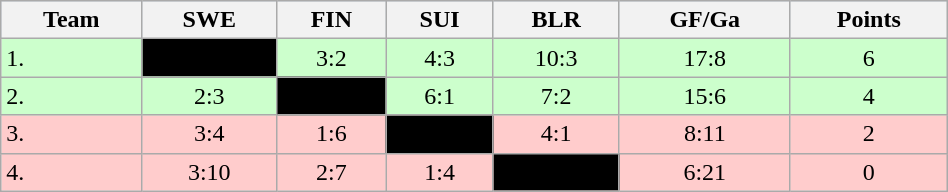<table class="wikitable" bgcolor="#EFEFFF" width="50%">
<tr bgcolor="#BCD2EE">
<th>Team</th>
<th>SWE</th>
<th>FIN</th>
<th>SUI</th>
<th>BLR</th>
<th>GF/Ga</th>
<th>Points</th>
</tr>
<tr bgcolor="#ccffcc" align="center">
<td align="left">1. </td>
<td style="background:#000000;"></td>
<td>3:2</td>
<td>4:3</td>
<td>10:3</td>
<td>17:8</td>
<td>6</td>
</tr>
<tr bgcolor="#ccffcc" align="center">
<td align="left">2. </td>
<td>2:3</td>
<td style="background:#000000;"></td>
<td>6:1</td>
<td>7:2</td>
<td>15:6</td>
<td>4</td>
</tr>
<tr bgcolor="#ffcccc" align="center">
<td align="left">3. </td>
<td>3:4</td>
<td>1:6</td>
<td style="background:#000000;"></td>
<td>4:1</td>
<td>8:11</td>
<td>2</td>
</tr>
<tr bgcolor="#ffcccc" align="center">
<td align="left">4. </td>
<td>3:10</td>
<td>2:7</td>
<td>1:4</td>
<td style="background:#000000;"></td>
<td>6:21</td>
<td>0</td>
</tr>
</table>
